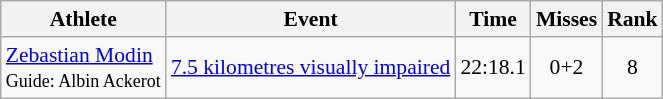<table class="wikitable" style="font-size:90%">
<tr>
<th>Athlete</th>
<th>Event</th>
<th>Time</th>
<th>Misses</th>
<th>Rank</th>
</tr>
<tr align=center>
<td align=left><a href='#'>Zebastian Modin</a><br><small>Guide: Albin Ackerot</small></td>
<td align=left><a href='#'>7.5 kilometres visually impaired</a></td>
<td>22:18.1</td>
<td>0+2</td>
<td>8</td>
</tr>
</table>
